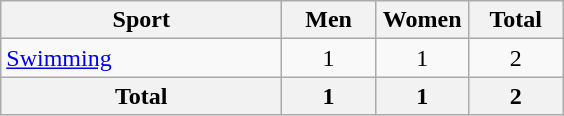<table class="wikitable sortable" style="text-align:center;">
<tr>
<th width=180>Sport</th>
<th width=55>Men</th>
<th width=55>Women</th>
<th width=55>Total</th>
</tr>
<tr>
<td align=left><a href='#'>Swimming</a></td>
<td>1</td>
<td>1</td>
<td>2</td>
</tr>
<tr>
<th>Total</th>
<th>1</th>
<th>1</th>
<th>2</th>
</tr>
</table>
